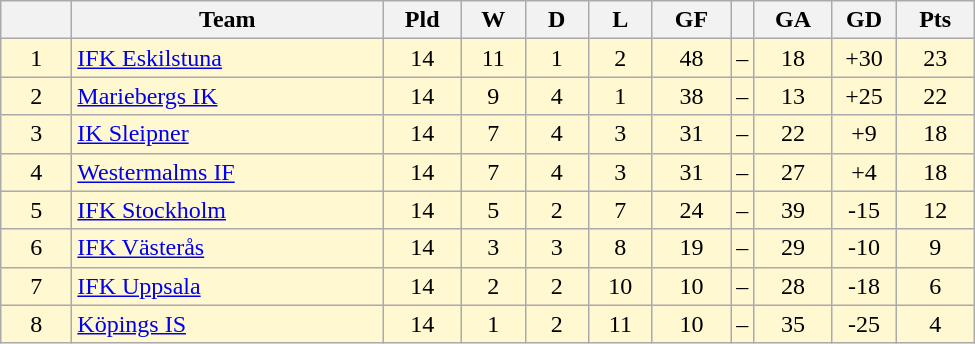<table class="wikitable" style="text-align: center;">
<tr>
<th style="width: 40px;"></th>
<th style="width: 200px;">Team</th>
<th style="width: 45px;">Pld</th>
<th style="width: 35px;">W</th>
<th style="width: 35px;">D</th>
<th style="width: 35px;">L</th>
<th style="width: 45px;">GF</th>
<th></th>
<th style="width: 45px;">GA</th>
<th style="width: 35px;">GD</th>
<th style="width: 45px;">Pts</th>
</tr>
<tr style="background: #fff8d1">
<td>1</td>
<td style="text-align: left;"><a href='#'>IFK Eskilstuna</a></td>
<td>14</td>
<td>11</td>
<td>1</td>
<td>2</td>
<td>48</td>
<td>–</td>
<td>18</td>
<td>+30</td>
<td>23</td>
</tr>
<tr style="background: #fff8d1">
<td>2</td>
<td style="text-align: left;"><a href='#'>Mariebergs IK</a></td>
<td>14</td>
<td>9</td>
<td>4</td>
<td>1</td>
<td>38</td>
<td>–</td>
<td>13</td>
<td>+25</td>
<td>22</td>
</tr>
<tr style="background: #fff8d1">
<td>3</td>
<td style="text-align: left;"><a href='#'>IK Sleipner</a></td>
<td>14</td>
<td>7</td>
<td>4</td>
<td>3</td>
<td>31</td>
<td>–</td>
<td>22</td>
<td>+9</td>
<td>18</td>
</tr>
<tr style="background: #fff8d1">
<td>4</td>
<td style="text-align: left;"><a href='#'>Westermalms IF</a></td>
<td>14</td>
<td>7</td>
<td>4</td>
<td>3</td>
<td>31</td>
<td>–</td>
<td>27</td>
<td>+4</td>
<td>18</td>
</tr>
<tr style="background: #fff8d1">
<td>5</td>
<td style="text-align: left;"><a href='#'>IFK Stockholm</a></td>
<td>14</td>
<td>5</td>
<td>2</td>
<td>7</td>
<td>24</td>
<td>–</td>
<td>39</td>
<td>-15</td>
<td>12</td>
</tr>
<tr style="background: #fff8d1">
<td>6</td>
<td style="text-align: left;"><a href='#'>IFK Västerås</a></td>
<td>14</td>
<td>3</td>
<td>3</td>
<td>8</td>
<td>19</td>
<td>–</td>
<td>29</td>
<td>-10</td>
<td>9</td>
</tr>
<tr style="background: #fff8d1">
<td>7</td>
<td style="text-align: left;"><a href='#'>IFK Uppsala</a></td>
<td>14</td>
<td>2</td>
<td>2</td>
<td>10</td>
<td>10</td>
<td>–</td>
<td>28</td>
<td>-18</td>
<td>6</td>
</tr>
<tr style="background: #fff8d1">
<td>8</td>
<td style="text-align: left;"><a href='#'>Köpings IS</a></td>
<td>14</td>
<td>1</td>
<td>2</td>
<td>11</td>
<td>10</td>
<td>–</td>
<td>35</td>
<td>-25</td>
<td>4</td>
</tr>
</table>
